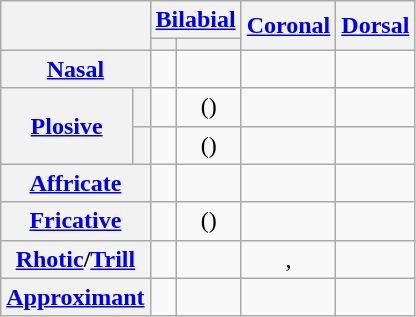<table class="wikitable" style="text-align:center">
<tr>
<th rowspan="2" colspan="2"></th>
<th colspan="2"><a href='#'>Bilabial</a></th>
<th rowspan="2"><a href='#'>Coronal</a></th>
<th rowspan="2"><a href='#'>Dorsal</a></th>
</tr>
<tr>
<th></th>
<th></th>
</tr>
<tr>
<th colspan="2"><a href='#'>Nasal</a></th>
<td></td>
<td></td>
<td></td>
<td></td>
</tr>
<tr>
<th rowspan="2"><a href='#'>Plosive</a></th>
<th></th>
<td></td>
<td>()</td>
<td></td>
<td></td>
</tr>
<tr>
<th></th>
<td></td>
<td>()</td>
<td></td>
<td></td>
</tr>
<tr>
<th colspan="2"><a href='#'>Affricate</a></th>
<td></td>
<td></td>
<td></td>
<td></td>
</tr>
<tr>
<th colspan="2"><a href='#'>Fricative</a></th>
<td></td>
<td>()</td>
<td></td>
<td></td>
</tr>
<tr>
<th colspan="2"><a href='#'>Rhotic</a>/<a href='#'>Trill</a></th>
<td></td>
<td></td>
<td>, </td>
<td></td>
</tr>
<tr>
<th colspan="2"><a href='#'>Approximant</a></th>
<td></td>
<td></td>
<td></td>
<td></td>
</tr>
</table>
